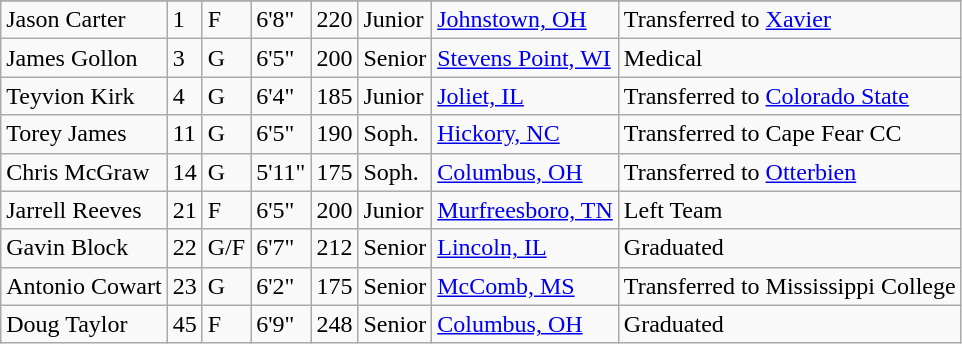<table class="wikitable sortable" border="1">
<tr align=center>
</tr>
<tr>
<td>Jason Carter</td>
<td>1</td>
<td>F</td>
<td>6'8"</td>
<td>220</td>
<td>Junior</td>
<td><a href='#'>Johnstown, OH</a></td>
<td>Transferred to <a href='#'>Xavier</a></td>
</tr>
<tr>
<td>James Gollon</td>
<td>3</td>
<td>G</td>
<td>6'5"</td>
<td>200</td>
<td>Senior</td>
<td><a href='#'>Stevens Point, WI</a></td>
<td>Medical</td>
</tr>
<tr>
<td>Teyvion Kirk</td>
<td>4</td>
<td>G</td>
<td>6'4"</td>
<td>185</td>
<td>Junior</td>
<td><a href='#'>Joliet, IL</a></td>
<td>Transferred to <a href='#'>Colorado State</a></td>
</tr>
<tr>
<td>Torey James</td>
<td>11</td>
<td>G</td>
<td>6'5"</td>
<td>190</td>
<td>Soph.</td>
<td><a href='#'>Hickory, NC</a></td>
<td>Transferred to Cape Fear CC</td>
</tr>
<tr>
<td>Chris McGraw</td>
<td>14</td>
<td>G</td>
<td>5'11"</td>
<td>175</td>
<td>Soph.</td>
<td><a href='#'>Columbus, OH</a></td>
<td>Transferred to <a href='#'>Otterbien</a></td>
</tr>
<tr>
<td>Jarrell Reeves</td>
<td>21</td>
<td>F</td>
<td>6'5"</td>
<td>200</td>
<td>Junior</td>
<td><a href='#'>Murfreesboro, TN</a></td>
<td>Left Team</td>
</tr>
<tr>
<td>Gavin Block</td>
<td>22</td>
<td>G/F</td>
<td>6'7"</td>
<td>212</td>
<td>Senior</td>
<td><a href='#'>Lincoln, IL</a></td>
<td>Graduated</td>
</tr>
<tr>
<td>Antonio Cowart</td>
<td>23</td>
<td>G</td>
<td>6'2"</td>
<td>175</td>
<td>Senior</td>
<td><a href='#'>McComb, MS</a></td>
<td>Transferred to Mississippi College</td>
</tr>
<tr>
<td>Doug Taylor</td>
<td>45</td>
<td>F</td>
<td>6'9"</td>
<td>248</td>
<td>Senior</td>
<td><a href='#'>Columbus, OH</a></td>
<td>Graduated</td>
</tr>
</table>
